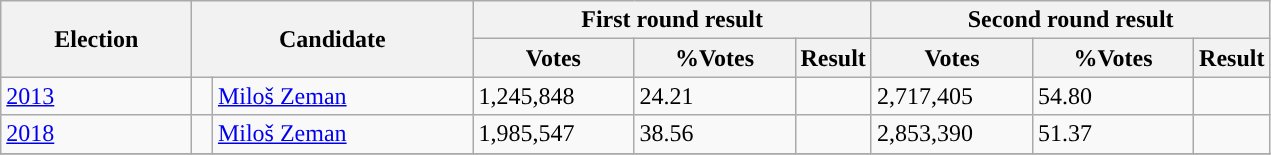<table class="wikitable">
<tr>
<th width="120" rowspan="2">Election</th>
<th width="180" rowspan="2" colspan=2>Candidate</th>
<th width="200" colspan=3>First round result</th>
<th width="200" colspan=3>Second round result</th>
</tr>
<tr>
<th width="100">Votes</th>
<th width="100">%Votes</th>
<th>Result</th>
<th width="100">Votes</th>
<th width="100">%Votes</th>
<th>Result</th>
</tr>
<tr>
<td><a href='#'>2013</a></td>
<td style="background-color: "></td>
<td><a href='#'>Miloš Zeman</a></td>
<td>1,245,848</td>
<td>24.21</td>
<td></td>
<td>2,717,405</td>
<td>54.80</td>
<td></td>
</tr>
<tr>
<td><a href='#'>2018</a></td>
<td style="background-color: "></td>
<td><a href='#'>Miloš Zeman</a></td>
<td>1,985,547</td>
<td>38.56</td>
<td></td>
<td>2,853,390</td>
<td>51.37</td>
<td></td>
</tr>
<tr>
</tr>
</table>
